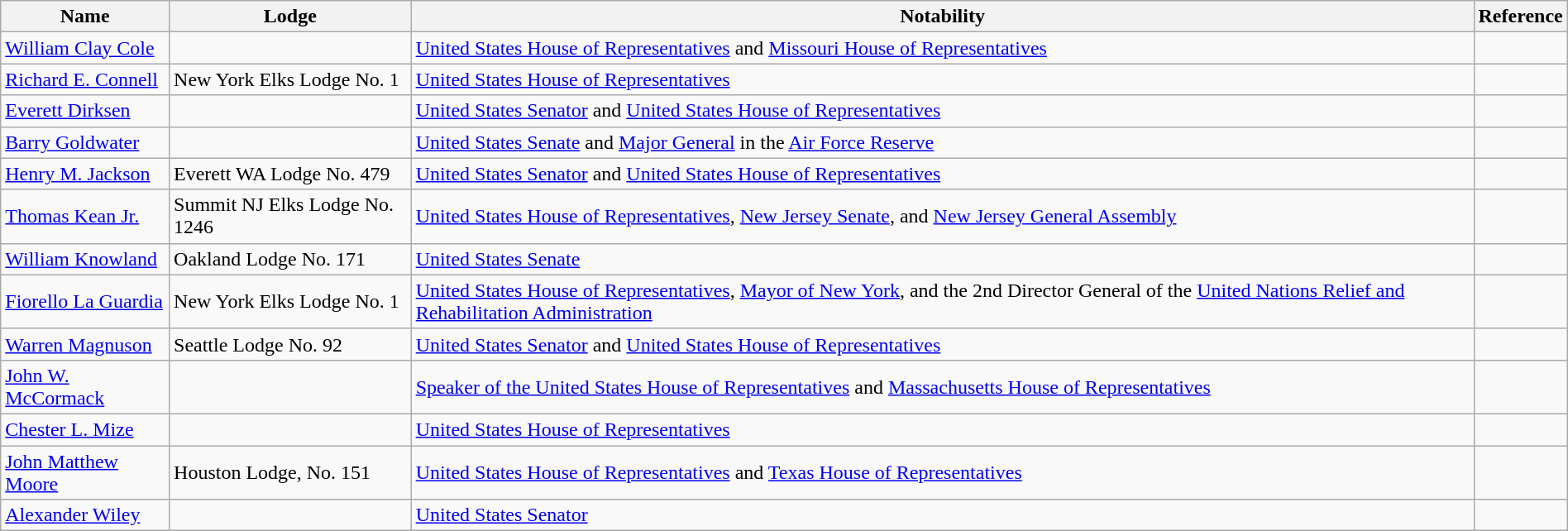<table class="wikitable sortable" style="width:100%;">
<tr>
<th>Name</th>
<th>Lodge</th>
<th>Notability</th>
<th>Reference</th>
</tr>
<tr>
<td><a href='#'>William Clay Cole</a></td>
<td></td>
<td><a href='#'>United States House of Representatives</a> and <a href='#'>Missouri House of Representatives</a></td>
<td></td>
</tr>
<tr>
<td><a href='#'>Richard E. Connell</a></td>
<td>New York Elks Lodge No. 1</td>
<td><a href='#'>United States House of Representatives</a></td>
<td></td>
</tr>
<tr>
<td><a href='#'>Everett Dirksen</a></td>
<td></td>
<td><a href='#'>United States Senator</a> and <a href='#'>United States House of Representatives</a></td>
<td></td>
</tr>
<tr>
<td><a href='#'>Barry Goldwater</a></td>
<td></td>
<td><a href='#'>United States Senate</a> and  <a href='#'>Major General</a> in the <a href='#'>Air Force Reserve</a></td>
<td></td>
</tr>
<tr>
<td><a href='#'>Henry M. Jackson</a></td>
<td>Everett WA Lodge No. 479</td>
<td><a href='#'>United States Senator</a> and <a href='#'>United States House of Representatives</a></td>
<td></td>
</tr>
<tr>
<td><a href='#'>Thomas Kean Jr.</a></td>
<td>Summit NJ Elks Lodge No. 1246</td>
<td><a href='#'>United States House of Representatives</a>, <a href='#'>New Jersey Senate</a>, and <a href='#'>New Jersey General Assembly</a></td>
<td></td>
</tr>
<tr>
<td><a href='#'>William Knowland</a></td>
<td>Oakland Lodge No. 171</td>
<td><a href='#'>United States Senate</a></td>
<td></td>
</tr>
<tr>
<td><a href='#'>Fiorello La Guardia</a></td>
<td>New York Elks Lodge No. 1</td>
<td><a href='#'>United States House of Representatives</a>, <a href='#'>Mayor of New York</a>, and the 2nd Director General of the <a href='#'>United Nations Relief and Rehabilitation Administration</a></td>
<td></td>
</tr>
<tr>
<td><a href='#'>Warren Magnuson</a></td>
<td>Seattle Lodge No. 92</td>
<td><a href='#'>United States Senator</a> and <a href='#'>United States House of Representatives</a></td>
<td></td>
</tr>
<tr>
<td><a href='#'>John W. McCormack</a></td>
<td></td>
<td><a href='#'>Speaker of the United States House of Representatives</a> and <a href='#'>Massachusetts House of Representatives</a></td>
<td></td>
</tr>
<tr>
<td><a href='#'>Chester L. Mize</a></td>
<td></td>
<td><a href='#'>United States House of Representatives</a></td>
<td></td>
</tr>
<tr>
<td><a href='#'>John Matthew Moore</a></td>
<td>Houston Lodge, No. 151</td>
<td><a href='#'>United States House of Representatives</a> and <a href='#'>Texas House of Representatives</a></td>
<td></td>
</tr>
<tr>
<td><a href='#'>Alexander Wiley</a></td>
<td></td>
<td><a href='#'>United States Senator</a></td>
<td></td>
</tr>
</table>
